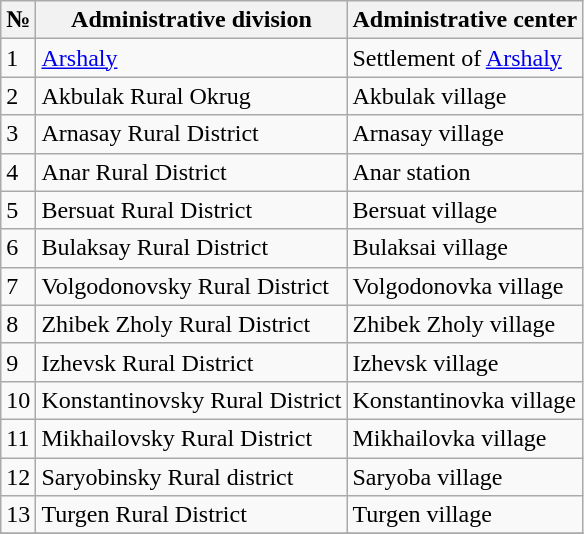<table class="wikitable">
<tr>
<th>№</th>
<th>Administrative division</th>
<th>Administrative center</th>
</tr>
<tr>
<td>1</td>
<td><a href='#'>Arshaly</a></td>
<td>Settlement of <a href='#'>Arshaly</a></td>
</tr>
<tr>
<td>2</td>
<td>Akbulak Rural Okrug</td>
<td>Akbulak village</td>
</tr>
<tr>
<td>3</td>
<td>Arnasay Rural District</td>
<td>Arnasay village</td>
</tr>
<tr>
<td>4</td>
<td>Anar Rural District</td>
<td>Anar station</td>
</tr>
<tr>
<td>5</td>
<td>Bersuat Rural District</td>
<td>Bersuat village</td>
</tr>
<tr>
<td>6</td>
<td>Bulaksay Rural District</td>
<td>Bulaksai village</td>
</tr>
<tr>
<td>7</td>
<td>Volgodonovsky Rural District</td>
<td>Volgodonovka village</td>
</tr>
<tr>
<td>8</td>
<td>Zhibek Zholy Rural District</td>
<td>Zhibek Zholy village</td>
</tr>
<tr>
<td>9</td>
<td>Izhevsk Rural District</td>
<td>Izhevsk village</td>
</tr>
<tr>
<td>10</td>
<td>Konstantinovsky Rural District</td>
<td>Konstantinovka village</td>
</tr>
<tr>
<td>11</td>
<td>Mikhailovsky Rural District</td>
<td>Mikhailovka village</td>
</tr>
<tr>
<td>12</td>
<td>Saryobinsky Rural district</td>
<td>Saryoba village</td>
</tr>
<tr>
<td>13</td>
<td>Turgen Rural District</td>
<td>Turgen village</td>
</tr>
<tr>
</tr>
</table>
